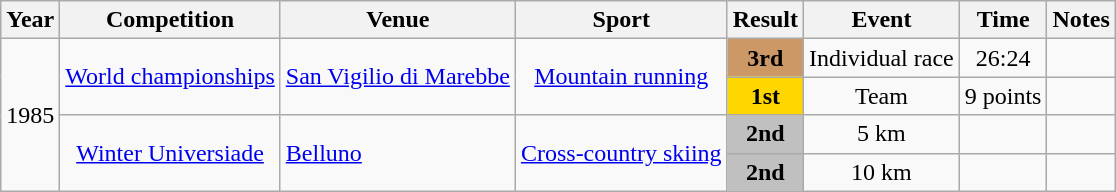<table class="wikitable" style="text-align: center;">
<tr>
<th scope="col">Year</th>
<th scope="col">Competition</th>
<th scope="col">Venue</th>
<th scope="col">Sport</th>
<th scope="col">Result</th>
<th scope="col">Event</th>
<th scope="col">Time</th>
<th scope="col">Notes</th>
</tr>
<tr>
<td rowspan="4">1985</td>
<td rowspan="2"><a href='#'>World championships</a></td>
<td rowspan="2" style="text-align: left;"> <a href='#'>San Vigilio di Marebbe</a></td>
<td rowspan="2"><a href='#'>Mountain running</a></td>
<td style="background-color: #C96;"><strong>3rd</strong></td>
<td>Individual race</td>
<td>26:24</td>
<td></td>
</tr>
<tr>
<td style="background-color: gold;"><strong>1st</strong></td>
<td>Team</td>
<td>9 points</td>
<td></td>
</tr>
<tr>
<td rowspan="2"><a href='#'>Winter Universiade</a></td>
<td rowspan="2" style="text-align: left;"> <a href='#'>Belluno</a></td>
<td rowspan="2"><a href='#'>Cross-country skiing</a></td>
<td style="background-color: silver;"><strong>2nd</strong></td>
<td>5 km</td>
<td></td>
<td></td>
</tr>
<tr>
<td style="background-color: silver;"><strong>2nd</strong></td>
<td>10 km</td>
<td></td>
<td></td>
</tr>
</table>
